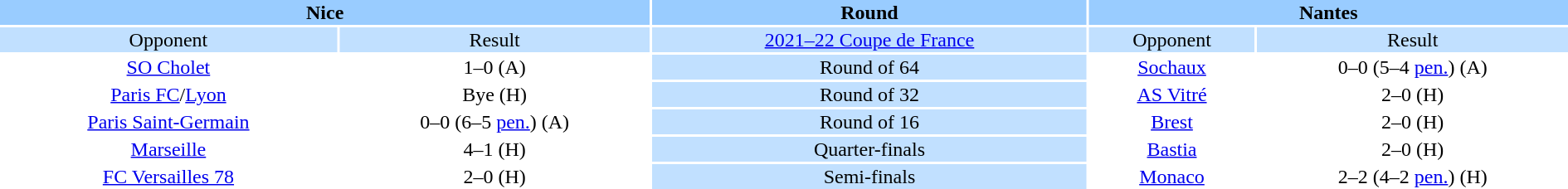<table style="width:100%; text-align:center;">
<tr style="vertical-align:top; background:#9cf;">
<th colspan=2 style="width:1*">Nice</th>
<th><strong>Round</strong></th>
<th colspan=2 style="width:1*">Nantes</th>
</tr>
<tr style="vertical-align:top; background:#c1e0ff;">
<td>Opponent</td>
<td>Result</td>
<td><a href='#'>2021–22 Coupe de France</a></td>
<td>Opponent</td>
<td>Result</td>
</tr>
<tr>
<td><a href='#'>SO Cholet</a></td>
<td>1–0 (A)</td>
<td style="background:#c1e0ff;">Round of 64</td>
<td><a href='#'>Sochaux</a></td>
<td>0–0 (5–4 <a href='#'>pen.</a>) (A)</td>
</tr>
<tr>
<td><a href='#'>Paris FC</a>/<a href='#'>Lyon</a></td>
<td>Bye (H)</td>
<td style="background:#c1e0ff;">Round of 32</td>
<td><a href='#'>AS Vitré</a></td>
<td>2–0 (H)</td>
</tr>
<tr>
<td><a href='#'>Paris Saint-Germain</a></td>
<td>0–0 (6–5 <a href='#'>pen.</a>) (A)</td>
<td style="background:#c1e0ff;">Round of 16</td>
<td><a href='#'>Brest</a></td>
<td>2–0 (H)</td>
</tr>
<tr>
<td><a href='#'>Marseille</a></td>
<td>4–1 (H)</td>
<td style="background:#c1e0ff;">Quarter-finals</td>
<td><a href='#'>Bastia</a></td>
<td>2–0 (H)</td>
</tr>
<tr>
<td><a href='#'>FC Versailles 78</a></td>
<td>2–0 (H)</td>
<td style="background:#c1e0ff;">Semi-finals</td>
<td><a href='#'>Monaco</a></td>
<td>2–2 (4–2 <a href='#'>pen.</a>) (H)</td>
</tr>
</table>
